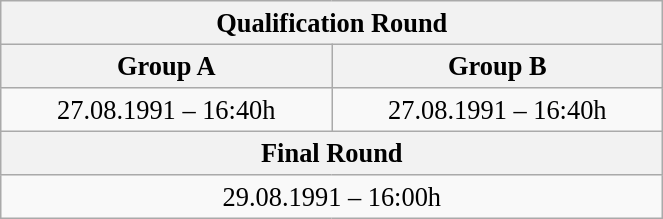<table class="wikitable" style=" text-align:center; font-size:110%;" width="35%">
<tr>
<th colspan="2">Qualification Round</th>
</tr>
<tr>
<th>Group A</th>
<th>Group B</th>
</tr>
<tr>
<td>27.08.1991 – 16:40h</td>
<td>27.08.1991 – 16:40h</td>
</tr>
<tr>
<th colspan="2">Final Round</th>
</tr>
<tr>
<td colspan="2">29.08.1991 – 16:00h</td>
</tr>
</table>
